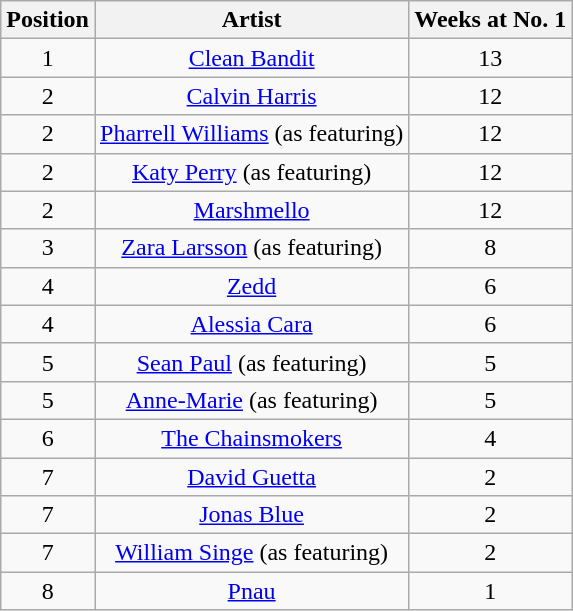<table class="wikitable">
<tr>
<th style="text-align: center;">Position</th>
<th style="text-align: center;">Artist</th>
<th style="text-align: center;">Weeks at No. 1</th>
</tr>
<tr>
<td style="text-align: center;">1</td>
<td style="text-align: center;"><a href='#'>Clean Bandit</a></td>
<td style="text-align: center;">13</td>
</tr>
<tr>
<td style="text-align: center;">2</td>
<td style="text-align: center;"><a href='#'>Calvin Harris</a></td>
<td style="text-align: center;">12</td>
</tr>
<tr>
<td style="text-align: center;">2</td>
<td style="text-align: center;"><a href='#'>Pharrell Williams</a> (as featuring)</td>
<td style="text-align: center;">12</td>
</tr>
<tr>
<td style="text-align: center;">2</td>
<td style="text-align: center;"><a href='#'>Katy Perry</a> (as featuring)</td>
<td style="text-align: center;">12</td>
</tr>
<tr>
<td style="text-align: center;">2</td>
<td style="text-align: center;"><a href='#'>Marshmello</a></td>
<td style="text-align: center;">12</td>
</tr>
<tr>
<td style="text-align: center;">3</td>
<td style="text-align: center;"><a href='#'>Zara Larsson</a> (as featuring)</td>
<td style="text-align: center;">8</td>
</tr>
<tr>
<td style="text-align: center;">4</td>
<td style="text-align: center;"><a href='#'>Zedd</a></td>
<td style="text-align: center;">6</td>
</tr>
<tr>
<td style="text-align: center;">4</td>
<td style="text-align: center;"><a href='#'>Alessia Cara</a></td>
<td style="text-align: center;">6</td>
</tr>
<tr>
<td style="text-align: center;">5</td>
<td style="text-align: center;"><a href='#'>Sean Paul</a> (as featuring)</td>
<td style="text-align: center;">5</td>
</tr>
<tr>
<td style="text-align: center;">5</td>
<td style="text-align: center;"><a href='#'>Anne-Marie</a> (as featuring)</td>
<td style="text-align: center;">5</td>
</tr>
<tr>
<td style="text-align: center;">6</td>
<td style="text-align: center;"><a href='#'>The Chainsmokers</a></td>
<td style="text-align: center;">4</td>
</tr>
<tr>
<td style="text-align: center;">7</td>
<td style="text-align: center;"><a href='#'>David Guetta</a></td>
<td style="text-align: center;">2</td>
</tr>
<tr>
<td style="text-align: center;">7</td>
<td style="text-align: center;"><a href='#'>Jonas Blue</a></td>
<td style="text-align: center;">2</td>
</tr>
<tr>
<td style="text-align: center;">7</td>
<td style="text-align: center;"><a href='#'>William Singe</a> (as featuring)</td>
<td style="text-align: center;">2</td>
</tr>
<tr>
<td style="text-align: center;">8</td>
<td style="text-align: center;"><a href='#'>Pnau</a></td>
<td style="text-align: center;">1</td>
</tr>
</table>
